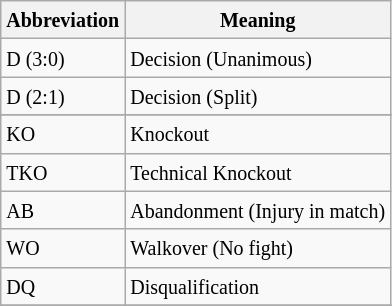<table class="wikitable">
<tr>
<th><small>Abbreviation</small></th>
<th><small>Meaning</small></th>
</tr>
<tr>
<td><small>D (3:0)</small></td>
<td><small>Decision (Unanimous)</small></td>
</tr>
<tr>
<td><small>D (2:1)</small></td>
<td><small>Decision (Split)</small></td>
</tr>
<tr>
</tr>
<tr>
<td><small>KO</small></td>
<td><small>Knockout</small></td>
</tr>
<tr>
<td><small>TKO</small></td>
<td><small>Technical Knockout</small></td>
</tr>
<tr>
<td><small>AB</small></td>
<td><small>Abandonment (Injury in match)</small></td>
</tr>
<tr>
<td><small>WO</small></td>
<td><small>Walkover (No fight)</small></td>
</tr>
<tr>
<td><small>DQ</small></td>
<td><small>Disqualification</small></td>
</tr>
<tr>
</tr>
</table>
